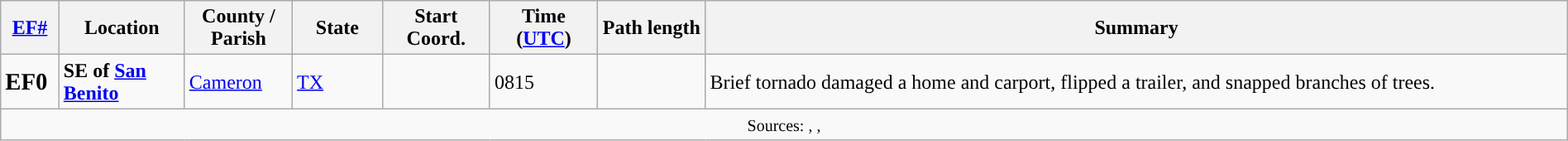<table class="wikitable collapsible" width="100%">
<tr>
<th scope="col"  style="width:3%; text-align:center;"><a href='#'>EF#</a></th>
<th scope="col"  style="width:7%; text-align:center;" class="unsortable">Location</th>
<th scope="col"  style="width:6%; text-align:center;" class="unsortable">County / Parish</th>
<th scope="col"  style="width:5%; text-align:center;">State</th>
<th scope="col"  style="width:6%; text-align:center;">Start Coord.</th>
<th scope="col"  style="width:6%; text-align:center;">Time (<a href='#'>UTC</a>)</th>
<th scope="col"  style="width:6%; text-align:center;">Path length</th>
<th scope="col" class="unsortable" style="width:48%; text-align:center;">Summary</th>
</tr>
<tr>
<td><big><strong>EF0</strong></big></td>
<td><strong>SE of <a href='#'>San Benito</a></strong></td>
<td><a href='#'>Cameron</a></td>
<td><a href='#'>TX</a></td>
<td></td>
<td>0815</td>
<td></td>
<td>Brief tornado damaged a home and carport, flipped a trailer, and snapped branches of trees.</td>
</tr>
<tr>
<td colspan="8" align=center><small>Sources: , , </small></td>
</tr>
</table>
